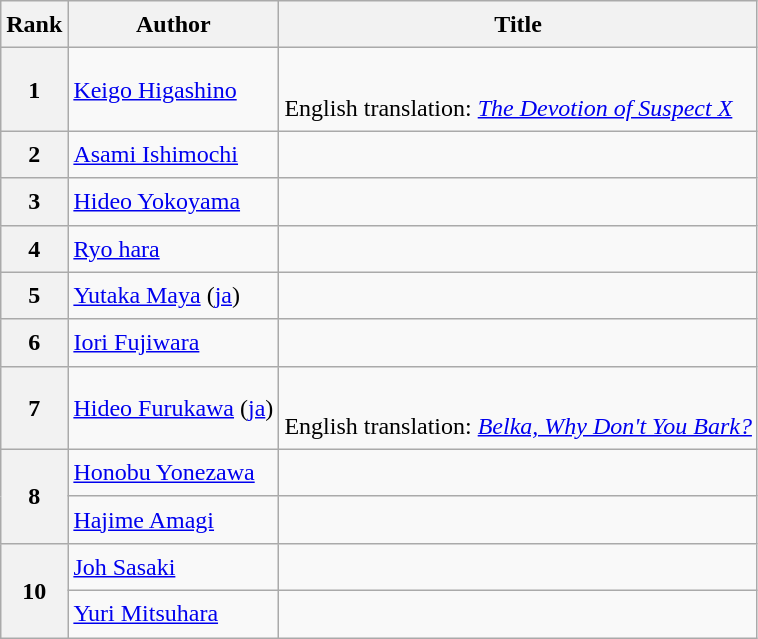<table class="wikitable sortable" style="font-size:1.00em; line-height:1.5em;">
<tr>
<th>Rank</th>
<th>Author</th>
<th>Title</th>
</tr>
<tr>
<th>1</th>
<td><a href='#'>Keigo Higashino</a></td>
<td><br>English translation: <em><a href='#'>The Devotion of Suspect X</a></em></td>
</tr>
<tr>
<th>2</th>
<td><a href='#'>Asami Ishimochi</a></td>
<td></td>
</tr>
<tr>
<th>3</th>
<td><a href='#'>Hideo Yokoyama</a></td>
<td></td>
</tr>
<tr>
<th>4</th>
<td><a href='#'>Ryo hara</a></td>
<td></td>
</tr>
<tr>
<th>5</th>
<td><a href='#'>Yutaka Maya</a> (<a href='#'>ja</a>)</td>
<td></td>
</tr>
<tr>
<th>6</th>
<td><a href='#'>Iori Fujiwara</a></td>
<td></td>
</tr>
<tr>
<th>7</th>
<td><a href='#'>Hideo Furukawa</a> (<a href='#'>ja</a>)</td>
<td><br>English translation: <em><a href='#'>Belka, Why Don't You Bark?</a></em></td>
</tr>
<tr>
<th rowspan="2">8</th>
<td><a href='#'>Honobu Yonezawa</a></td>
<td></td>
</tr>
<tr>
<td><a href='#'>Hajime Amagi</a></td>
<td></td>
</tr>
<tr>
<th rowspan="2">10</th>
<td><a href='#'>Joh Sasaki</a></td>
<td></td>
</tr>
<tr>
<td><a href='#'>Yuri Mitsuhara</a></td>
<td></td>
</tr>
</table>
